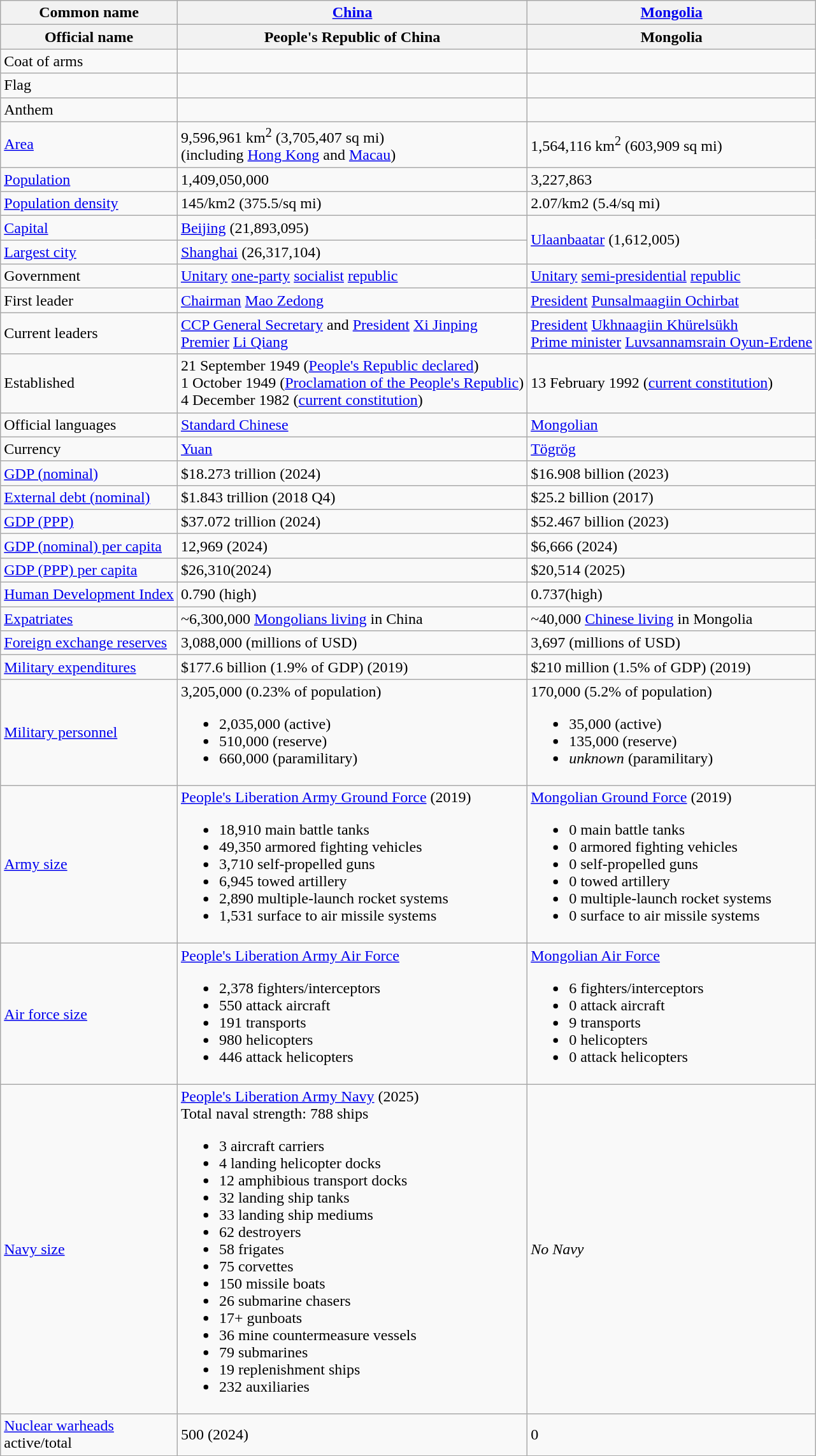<table class="wikitable">
<tr>
<th>Common name</th>
<th><a href='#'>China</a></th>
<th><a href='#'>Mongolia</a></th>
</tr>
<tr>
<th>Official name</th>
<th>People's Republic of China</th>
<th>Mongolia</th>
</tr>
<tr>
<td>Coat of arms</td>
<td style="text-align:center"></td>
<td style="text-align:center"></td>
</tr>
<tr>
<td>Flag</td>
<td style="text-align:center"></td>
<td style="text-align:center"></td>
</tr>
<tr>
<td>Anthem</td>
<td></td>
<td></td>
</tr>
<tr>
<td><a href='#'>Area</a></td>
<td>9,596,961 km<sup>2</sup> (3,705,407 sq mi)<br>(including <a href='#'>Hong Kong</a> and <a href='#'>Macau</a>)</td>
<td>1,564,116 km<sup>2</sup> (603,909 sq mi)</td>
</tr>
<tr>
<td><a href='#'>Population</a></td>
<td>1,409,050,000</td>
<td>3,227,863</td>
</tr>
<tr>
<td><a href='#'>Population density</a></td>
<td>145/km2 (375.5/sq mi)</td>
<td>2.07/km2 (5.4/sq mi)</td>
</tr>
<tr>
<td><a href='#'>Capital</a></td>
<td><a href='#'>Beijing</a> (21,893,095)</td>
<td rowspan="2"><a href='#'>Ulaanbaatar</a> (1,612,005)</td>
</tr>
<tr>
<td><a href='#'>Largest city</a></td>
<td><a href='#'>Shanghai</a> (26,317,104)</td>
</tr>
<tr>
<td>Government</td>
<td><a href='#'>Unitary</a> <a href='#'>one-party</a> <a href='#'>socialist</a> <a href='#'>republic</a></td>
<td><a href='#'>Unitary</a> <a href='#'>semi-presidential</a> <a href='#'>republic</a></td>
</tr>
<tr>
<td>First leader</td>
<td><a href='#'>Chairman</a> <a href='#'>Mao Zedong</a></td>
<td><a href='#'>President</a> <a href='#'>Punsalmaagiin Ochirbat</a></td>
</tr>
<tr>
<td>Current leaders</td>
<td><a href='#'>CCP General Secretary</a> and <a href='#'>President</a> <a href='#'>Xi Jinping</a><br><a href='#'>Premier</a> <a href='#'>Li Qiang</a></td>
<td><a href='#'>President</a> <a href='#'>Ukhnaagiin Khürelsükh</a><br><a href='#'>Prime minister</a> <a href='#'>Luvsannamsrain Oyun-Erdene</a></td>
</tr>
<tr>
<td>Established</td>
<td>21 September 1949 (<a href='#'>People's Republic declared</a>)<br>1 October 1949 (<a href='#'>Proclamation of the People's Republic</a>)<br>4 December 1982 (<a href='#'>current constitution</a>)</td>
<td>13 February 1992 (<a href='#'>current constitution</a>)</td>
</tr>
<tr>
<td>Official languages</td>
<td><a href='#'>Standard Chinese</a></td>
<td><a href='#'>Mongolian</a></td>
</tr>
<tr>
<td>Currency</td>
<td><a href='#'>Yuan</a></td>
<td><a href='#'>Tögrög</a></td>
</tr>
<tr>
<td><a href='#'>GDP (nominal)</a></td>
<td>$18.273 trillion (2024)</td>
<td>$16.908 billion (2023)</td>
</tr>
<tr>
<td><a href='#'>External debt (nominal)</a></td>
<td>$1.843 trillion (2018 Q4)</td>
<td>$25.2 billion (2017)</td>
</tr>
<tr>
<td><a href='#'>GDP (PPP)</a></td>
<td>$37.072 trillion (2024)</td>
<td>$52.467 billion (2023)</td>
</tr>
<tr>
<td><a href='#'>GDP (nominal) per capita</a></td>
<td>12,969 (2024)</td>
<td>$6,666 (2024)</td>
</tr>
<tr>
<td><a href='#'>GDP (PPP) per capita</a></td>
<td>$26,310(2024)</td>
<td>$20,514 (2025)</td>
</tr>
<tr>
<td><a href='#'>Human Development Index</a></td>
<td>0.790 (<span>high</span>)</td>
<td>0.737(<span>high)</span></td>
</tr>
<tr>
<td><a href='#'>Expatriates</a></td>
<td>~6,300,000 <a href='#'>Mongolians living</a> in China</td>
<td>~40,000 <a href='#'>Chinese living</a> in Mongolia</td>
</tr>
<tr>
<td><a href='#'>Foreign exchange reserves</a></td>
<td>3,088,000 (millions of USD)</td>
<td>3,697 (millions of USD)</td>
</tr>
<tr>
<td><a href='#'>Military expenditures</a></td>
<td>$177.6 billion (1.9% of GDP) (2019)</td>
<td>$210 million (1.5% of GDP) (2019)</td>
</tr>
<tr>
<td><a href='#'>Military personnel</a></td>
<td>3,205,000 (0.23% of population)<br><ul><li>2,035,000 (active)</li><li>510,000 (reserve)</li><li>660,000 (paramilitary)</li></ul></td>
<td>170,000 (5.2% of population)<br><ul><li>35,000 (active)</li><li>135,000 (reserve)</li><li><em>unknown</em> (paramilitary)</li></ul></td>
</tr>
<tr>
<td><a href='#'>Army size</a></td>
<td><a href='#'>People's Liberation Army Ground Force</a> (2019)<br><ul><li>18,910 main battle tanks</li><li>49,350 armored fighting vehicles</li><li>3,710 self-propelled guns</li><li>6,945 towed artillery</li><li>2,890 multiple-launch rocket systems</li><li>1,531 surface to air missile systems</li></ul></td>
<td><a href='#'>Mongolian Ground Force</a> (2019)<br><ul><li>0 main battle tanks</li><li>0 armored fighting vehicles</li><li>0 self-propelled guns</li><li>0 towed artillery</li><li>0 multiple-launch rocket systems</li><li>0 surface to air missile systems</li></ul></td>
</tr>
<tr>
<td><a href='#'>Air force size</a></td>
<td><a href='#'>People's Liberation Army Air Force</a><br><ul><li>2,378 fighters/interceptors</li><li>550 attack aircraft</li><li>191 transports</li><li>980 helicopters</li><li>446 attack helicopters</li></ul></td>
<td><a href='#'>Mongolian Air Force</a><br><ul><li>6 fighters/interceptors</li><li>0 attack aircraft</li><li>9 transports</li><li>0 helicopters</li><li>0 attack helicopters</li></ul></td>
</tr>
<tr>
<td><a href='#'>Navy size</a></td>
<td><a href='#'>People's Liberation Army Navy</a> (2025)<br>Total naval strength: 788 ships <small> </small><ul><li>3 aircraft carriers</li><li>4 landing helicopter docks</li><li>12 amphibious transport docks</li><li>32 landing ship tanks</li><li>33 landing ship mediums</li><li>62 destroyers</li><li>58 frigates</li><li>75 corvettes</li><li>150 missile boats</li><li>26 submarine chasers</li><li>17+ gunboats</li><li>36 mine countermeasure vessels</li><li>79 submarines</li><li>19 replenishment ships</li><li>232 auxiliaries</li></ul></td>
<td><em>No Navy</em></td>
</tr>
<tr>
<td><a href='#'>Nuclear warheads</a><br>active/total</td>
<td>500 (2024)</td>
<td>0</td>
</tr>
</table>
